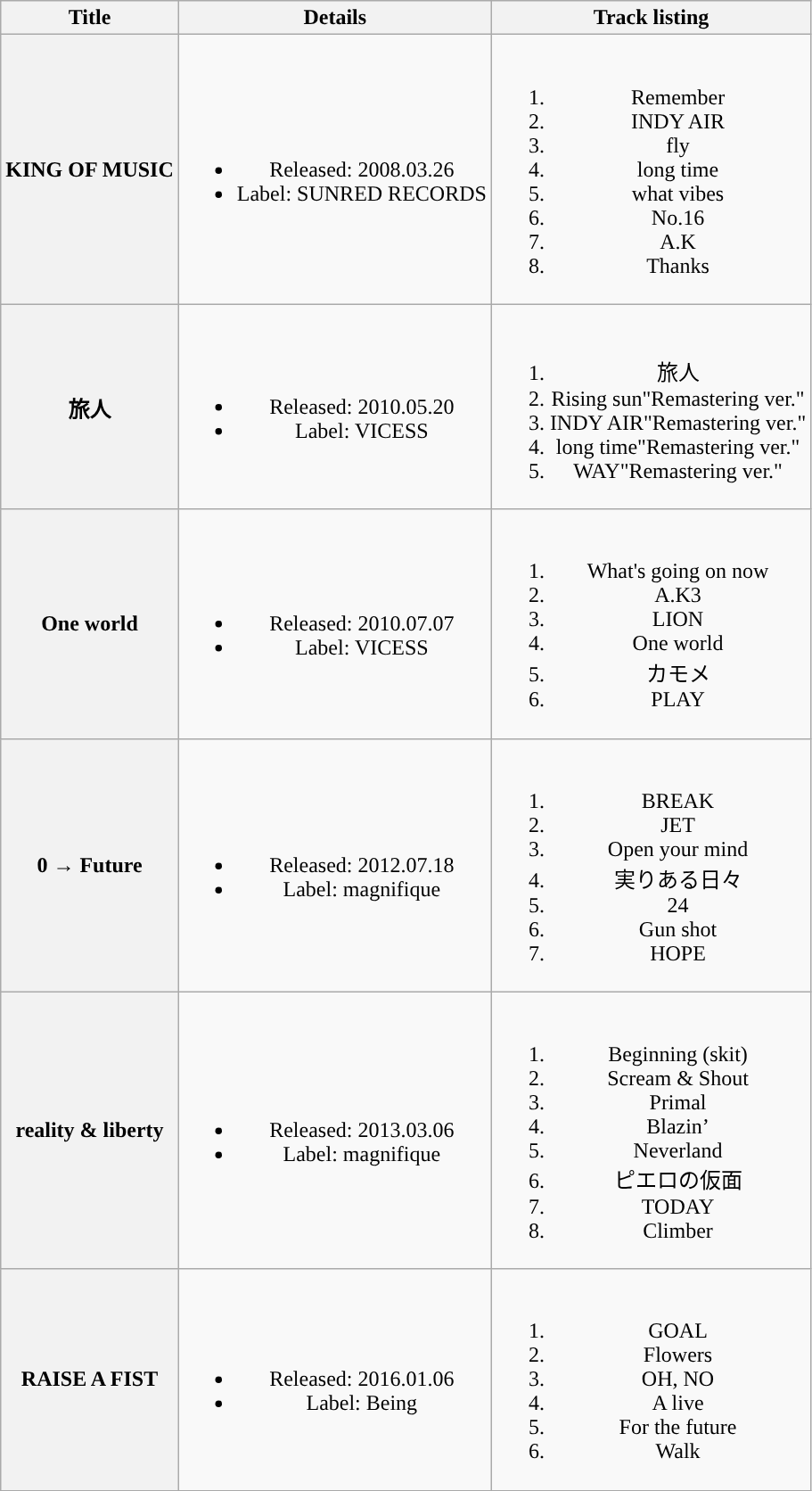<table class="wikitable" ; style="text-align:center; style:vertical-align:middle;">
<tr>
<th>Title</th>
<th>Details</th>
<th>Track listing</th>
</tr>
<tr>
<th><strong>KING OF MUSIC</strong></th>
<td><br><ul><li>Released: 2008.03.26</li><li>Label: SUNRED RECORDS</li></ul></td>
<td><br><ol><li>Remember</li><li>INDY AIR</li><li>fly</li><li>long time</li><li>what vibes</li><li>No.16</li><li>A.K</li><li>Thanks</li></ol></td>
</tr>
<tr>
<th><strong>旅人</strong></th>
<td><br><ul><li>Released: 2010.05.20</li><li>Label: VICESS</li></ul></td>
<td><br><ol><li>旅人</li><li>Rising sun"Remastering ver."</li><li>INDY AIR"Remastering ver."</li><li>long time"Remastering ver."</li><li>WAY"Remastering ver."</li></ol></td>
</tr>
<tr>
<th>One world</th>
<td><br><ul><li>Released: 2010.07.07</li><li>Label: VICESS</li></ul></td>
<td><br><ol><li>What's going on now</li><li>A.K3</li><li>LION</li><li>One world</li><li>カモメ</li><li>PLAY</li></ol></td>
</tr>
<tr>
<th>0 → Future</th>
<td><br><ul><li>Released: 2012.07.18</li><li>Label: magnifique</li></ul></td>
<td><br><ol><li>BREAK</li><li>JET</li><li>Open your mind</li><li>実りある日々</li><li>24</li><li>Gun shot</li><li>HOPE</li></ol></td>
</tr>
<tr>
<th>reality & liberty</th>
<td><br><ul><li>Released: 2013.03.06</li><li>Label: magnifique</li></ul></td>
<td><br><ol><li>Beginning (skit)</li><li>Scream & Shout</li><li>Primal</li><li>Blazin’</li><li>Neverland</li><li>ピエロの仮面</li><li>TODAY</li><li>Climber</li></ol></td>
</tr>
<tr>
<th>RAISE A FIST</th>
<td><br><ul><li>Released: 2016.01.06</li><li>Label: Being</li></ul></td>
<td><br><ol><li>GOAL</li><li>Flowers</li><li>OH, NO</li><li>A live</li><li>For the future</li><li>Walk</li></ol></td>
</tr>
</table>
